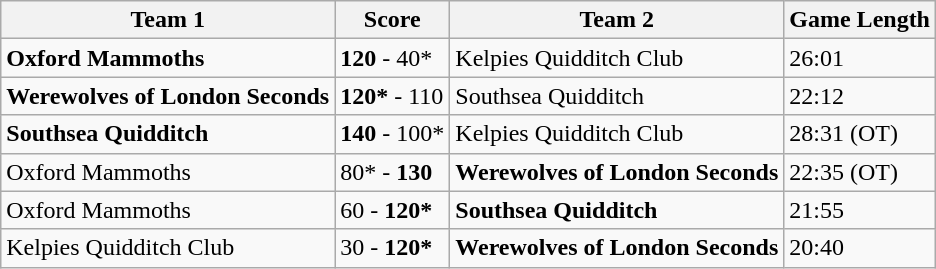<table class="wikitable">
<tr>
<th>Team 1</th>
<th>Score</th>
<th>Team 2</th>
<th>Game Length</th>
</tr>
<tr>
<td><strong>Oxford Mammoths</strong></td>
<td><strong>120</strong> - 40*</td>
<td>Kelpies Quidditch Club</td>
<td>26:01</td>
</tr>
<tr>
<td><strong>Werewolves of London Seconds</strong></td>
<td><strong>120*</strong> - 110</td>
<td>Southsea Quidditch</td>
<td>22:12</td>
</tr>
<tr>
<td><strong>Southsea Quidditch</strong></td>
<td><strong>140</strong> - 100*</td>
<td>Kelpies Quidditch Club</td>
<td>28:31 (OT)</td>
</tr>
<tr>
<td>Oxford Mammoths</td>
<td>80* - <strong>130</strong></td>
<td><strong>Werewolves of London Seconds</strong></td>
<td>22:35 (OT)</td>
</tr>
<tr>
<td>Oxford Mammoths</td>
<td>60 - <strong>120*</strong></td>
<td><strong>Southsea Quidditch</strong></td>
<td>21:55</td>
</tr>
<tr>
<td>Kelpies Quidditch Club</td>
<td>30 - <strong>120*</strong></td>
<td><strong>Werewolves of London Seconds</strong></td>
<td>20:40</td>
</tr>
</table>
